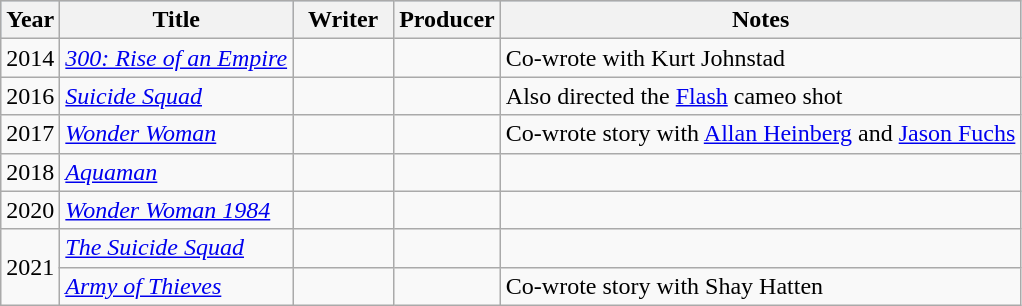<table class="wikitable sortable unsortable">
<tr style="background:#b0c4de; text-align:center;">
<th>Year</th>
<th>Title</th>
<th width=60>Writer</th>
<th width=60>Producer</th>
<th>Notes</th>
</tr>
<tr>
<td>2014</td>
<td><em><a href='#'>300: Rise of an Empire</a></em></td>
<td></td>
<td></td>
<td>Co-wrote with Kurt Johnstad</td>
</tr>
<tr>
<td>2016</td>
<td><em><a href='#'>Suicide Squad</a></em></td>
<td></td>
<td></td>
<td>Also directed the <a href='#'>Flash</a> cameo shot</td>
</tr>
<tr>
<td>2017</td>
<td><em><a href='#'>Wonder Woman</a></em></td>
<td></td>
<td></td>
<td>Co-wrote story with <a href='#'>Allan Heinberg</a> and <a href='#'>Jason Fuchs</a></td>
</tr>
<tr>
<td>2018</td>
<td><em><a href='#'>Aquaman</a></em></td>
<td></td>
<td></td>
<td></td>
</tr>
<tr>
<td>2020</td>
<td><em><a href='#'>Wonder Woman 1984</a></em></td>
<td></td>
<td></td>
<td></td>
</tr>
<tr>
<td rowspan= "2">2021</td>
<td><em><a href='#'>The Suicide Squad</a></em></td>
<td></td>
<td></td>
<td></td>
</tr>
<tr>
<td><em><a href='#'>Army of Thieves</a></em></td>
<td></td>
<td></td>
<td>Co-wrote story with Shay Hatten</td>
</tr>
</table>
